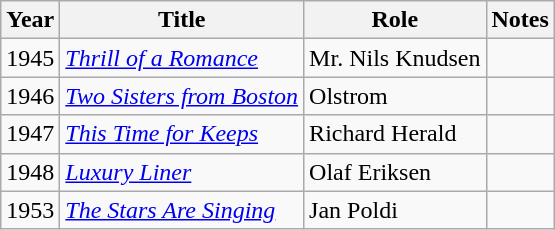<table class="wikitable">
<tr>
<th>Year</th>
<th>Title</th>
<th>Role</th>
<th>Notes</th>
</tr>
<tr>
<td>1945</td>
<td><em><a href='#'>Thrill of a Romance</a></em></td>
<td>Mr. Nils Knudsen</td>
<td></td>
</tr>
<tr>
<td>1946</td>
<td><em><a href='#'>Two Sisters from Boston</a></em></td>
<td>Olstrom</td>
<td></td>
</tr>
<tr>
<td>1947</td>
<td><em><a href='#'>This Time for Keeps</a></em></td>
<td>Richard Herald</td>
<td></td>
</tr>
<tr>
<td>1948</td>
<td><em><a href='#'>Luxury Liner</a></em></td>
<td>Olaf Eriksen</td>
<td></td>
</tr>
<tr>
<td>1953</td>
<td><em><a href='#'>The Stars Are Singing</a></em></td>
<td>Jan Poldi</td>
<td></td>
</tr>
</table>
